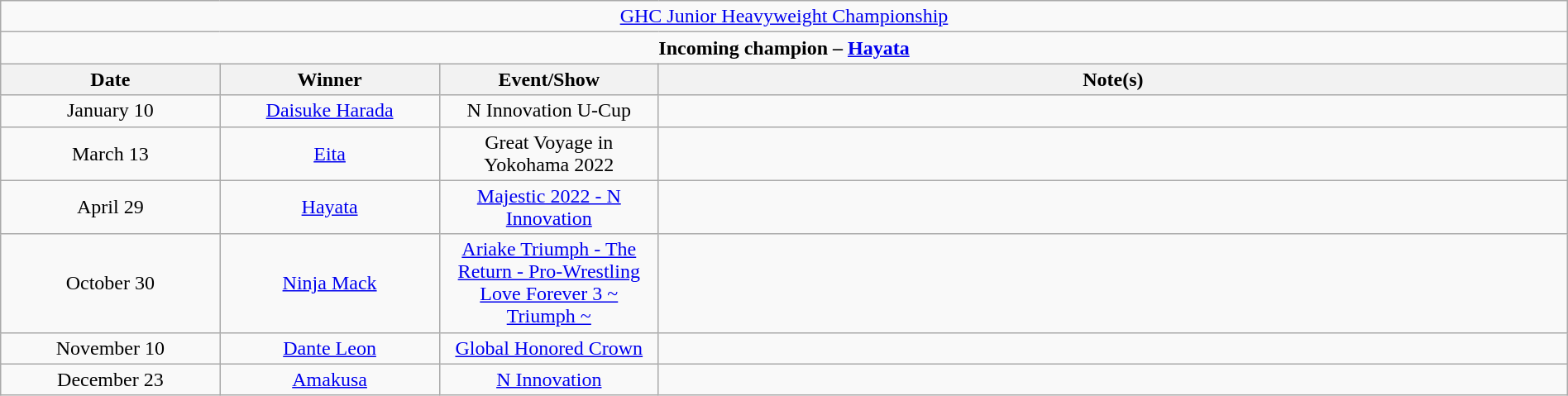<table class="wikitable" style="text-align:center; width:100%;">
<tr>
<td colspan="4" style="text-align: center;"><a href='#'>GHC Junior Heavyweight Championship</a></td>
</tr>
<tr>
<td colspan="4" style="text-align: center;"><strong>Incoming champion – <a href='#'>Hayata</a></strong></td>
</tr>
<tr>
<th width=14%>Date</th>
<th width=14%>Winner</th>
<th width=14%>Event/Show</th>
<th width=58%>Note(s)</th>
</tr>
<tr>
<td>January 10</td>
<td><a href='#'>Daisuke Harada</a></td>
<td>N Innovation U-Cup<br></td>
<td></td>
</tr>
<tr>
<td>March 13</td>
<td><a href='#'>Eita</a></td>
<td>Great Voyage in Yokohama 2022</td>
<td></td>
</tr>
<tr>
<td>April 29</td>
<td><a href='#'>Hayata</a></td>
<td><a href='#'>Majestic 2022 - N Innovation</a></td>
<td></td>
</tr>
<tr>
<td>October 30</td>
<td><a href='#'>Ninja Mack</a></td>
<td><a href='#'>Ariake Triumph - The Return - Pro-Wrestling Love Forever 3 ~ Triumph ~</a></td>
<td></td>
</tr>
<tr>
<td>November 10</td>
<td><a href='#'>Dante Leon</a></td>
<td><a href='#'>Global Honored Crown</a></td>
<td></td>
</tr>
<tr>
<td>December 23</td>
<td><a href='#'>Amakusa</a></td>
<td><a href='#'>N Innovation</a></td>
<td></td>
</tr>
</table>
